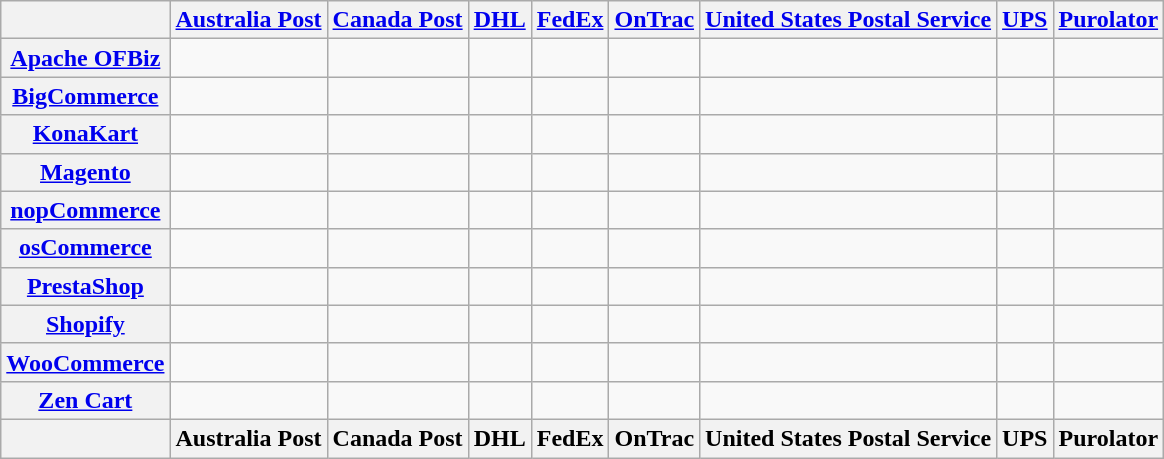<table class="wikitable sortable">
<tr>
<th scope="row"></th>
<th><a href='#'>Australia Post</a></th>
<th><a href='#'>Canada Post</a></th>
<th><a href='#'>DHL</a></th>
<th><a href='#'>FedEx</a></th>
<th><a href='#'>OnTrac</a></th>
<th><a href='#'>United States Postal Service</a></th>
<th><a href='#'>UPS</a></th>
<th><a href='#'>Purolator</a></th>
</tr>
<tr>
<th scope="row"><a href='#'>Apache OFBiz</a></th>
<td></td>
<td></td>
<td></td>
<td></td>
<td></td>
<td></td>
<td></td>
<td></td>
</tr>
<tr>
<th scope="row"><a href='#'>BigCommerce</a></th>
<td></td>
<td></td>
<td></td>
<td></td>
<td></td>
<td></td>
<td></td>
<td></td>
</tr>
<tr>
<th scope="row"><a href='#'>KonaKart</a></th>
<td></td>
<td></td>
<td></td>
<td></td>
<td></td>
<td></td>
<td></td>
<td></td>
</tr>
<tr>
<th scope="row"><a href='#'>Magento</a></th>
<td></td>
<td></td>
<td></td>
<td></td>
<td></td>
<td></td>
<td></td>
<td></td>
</tr>
<tr>
<th scope="row"><a href='#'>nopCommerce</a></th>
<td></td>
<td></td>
<td></td>
<td></td>
<td></td>
<td></td>
<td></td>
<td></td>
</tr>
<tr>
<th scope="row"><a href='#'>osCommerce</a></th>
<td></td>
<td></td>
<td></td>
<td></td>
<td></td>
<td></td>
<td></td>
<td></td>
</tr>
<tr>
<th scope="row"><a href='#'>PrestaShop</a></th>
<td></td>
<td></td>
<td></td>
<td></td>
<td></td>
<td></td>
<td></td>
<td></td>
</tr>
<tr>
<th scope="row"><a href='#'>Shopify</a></th>
<td></td>
<td></td>
<td></td>
<td></td>
<td></td>
<td></td>
<td></td>
<td></td>
</tr>
<tr>
<th scope="row"><a href='#'>WooCommerce</a></th>
<td></td>
<td></td>
<td></td>
<td></td>
<td></td>
<td></td>
<td></td>
<td></td>
</tr>
<tr>
<th scope="row"><a href='#'>Zen Cart</a></th>
<td></td>
<td></td>
<td></td>
<td></td>
<td></td>
<td></td>
<td></td>
<td></td>
</tr>
<tr class="sortbottom">
<th></th>
<th>Australia Post</th>
<th>Canada Post</th>
<th>DHL</th>
<th>FedEx</th>
<th>OnTrac</th>
<th>United States Postal Service</th>
<th>UPS</th>
<th>Purolator</th>
</tr>
</table>
